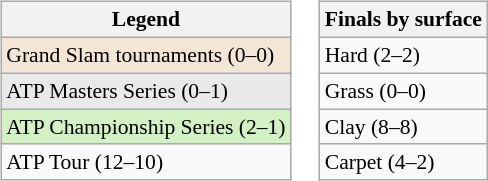<table>
<tr valign=top>
<td><br><table class=wikitable style=font-size:90%>
<tr>
<th>Legend</th>
</tr>
<tr bgcolor="#f3e6d7">
<td>Grand Slam tournaments (0–0)</td>
</tr>
<tr bgcolor="#e9e9e9">
<td>ATP Masters Series (0–1)</td>
</tr>
<tr bgcolor="#d4f1c5">
<td>ATP Championship Series (2–1)</td>
</tr>
<tr>
<td>ATP Tour (12–10)</td>
</tr>
</table>
</td>
<td><br><table class="wikitable" style=font-size:90%>
<tr>
<th>Finals by surface</th>
</tr>
<tr>
<td>Hard (2–2)</td>
</tr>
<tr>
<td>Grass (0–0)</td>
</tr>
<tr>
<td>Clay (8–8)</td>
</tr>
<tr>
<td>Carpet (4–2)</td>
</tr>
</table>
</td>
</tr>
</table>
